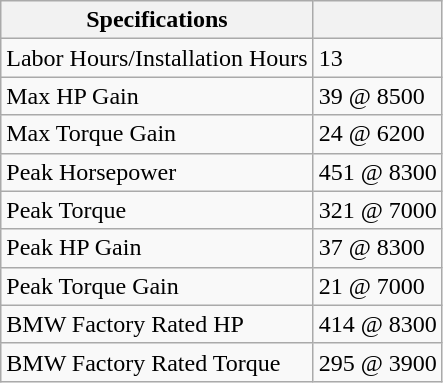<table class="wikitable">
<tr>
<th>Specifications</th>
<th></th>
</tr>
<tr>
<td>Labor Hours/Installation Hours</td>
<td>13</td>
</tr>
<tr>
<td>Max HP Gain</td>
<td>39 @ 8500</td>
</tr>
<tr>
<td>Max Torque Gain</td>
<td>24 @ 6200</td>
</tr>
<tr>
<td>Peak Horsepower</td>
<td>451 @ 8300</td>
</tr>
<tr>
<td>Peak Torque</td>
<td>321 @ 7000</td>
</tr>
<tr>
<td>Peak HP Gain</td>
<td>37 @ 8300</td>
</tr>
<tr>
<td>Peak Torque Gain</td>
<td>21 @ 7000</td>
</tr>
<tr>
<td>BMW Factory Rated HP</td>
<td>414 @ 8300</td>
</tr>
<tr>
<td>BMW Factory Rated Torque</td>
<td>295 @ 3900</td>
</tr>
</table>
